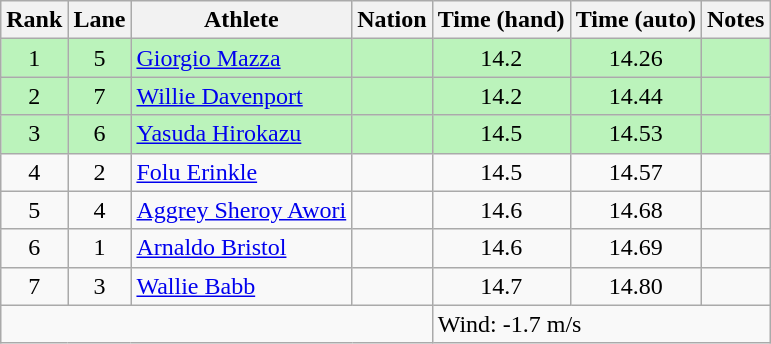<table class="wikitable sortable" style="text-align:center">
<tr>
<th>Rank</th>
<th>Lane</th>
<th>Athlete</th>
<th>Nation</th>
<th>Time (hand)</th>
<th>Time (auto)</th>
<th>Notes</th>
</tr>
<tr bgcolor=bbf3bb>
<td>1</td>
<td>5</td>
<td align=left><a href='#'>Giorgio Mazza</a></td>
<td align=left></td>
<td>14.2</td>
<td>14.26</td>
<td></td>
</tr>
<tr bgcolor=bbf3bb>
<td>2</td>
<td>7</td>
<td align=left><a href='#'>Willie Davenport</a></td>
<td align=left></td>
<td>14.2</td>
<td>14.44</td>
<td></td>
</tr>
<tr bgcolor=bbf3bb>
<td>3</td>
<td>6</td>
<td align=left><a href='#'>Yasuda Hirokazu</a></td>
<td align=left></td>
<td>14.5</td>
<td>14.53</td>
<td></td>
</tr>
<tr>
<td>4</td>
<td>2</td>
<td align=left><a href='#'>Folu Erinkle</a></td>
<td align=left></td>
<td>14.5</td>
<td>14.57</td>
<td></td>
</tr>
<tr>
<td>5</td>
<td>4</td>
<td align=left><a href='#'>Aggrey Sheroy Awori</a></td>
<td align=left></td>
<td>14.6</td>
<td>14.68</td>
<td></td>
</tr>
<tr>
<td>6</td>
<td>1</td>
<td align=left><a href='#'>Arnaldo Bristol</a></td>
<td align=left></td>
<td>14.6</td>
<td>14.69</td>
<td></td>
</tr>
<tr>
<td>7</td>
<td>3</td>
<td align=left><a href='#'>Wallie Babb</a></td>
<td align=left></td>
<td>14.7</td>
<td>14.80</td>
<td></td>
</tr>
<tr class="sortbottom">
<td colspan=4></td>
<td colspan="3" style="text-align:left;">Wind: -1.7 m/s</td>
</tr>
</table>
